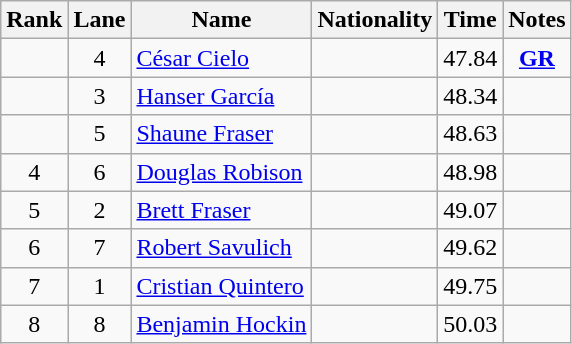<table class="wikitable sortable" style="text-align:center">
<tr>
<th>Rank</th>
<th>Lane</th>
<th>Name</th>
<th>Nationality</th>
<th>Time</th>
<th>Notes</th>
</tr>
<tr>
<td></td>
<td>4</td>
<td align=left><a href='#'>César Cielo</a></td>
<td align=left></td>
<td>47.84</td>
<td><strong><a href='#'>GR</a></strong></td>
</tr>
<tr>
<td></td>
<td>3</td>
<td align=left><a href='#'>Hanser García</a></td>
<td align=left></td>
<td>48.34</td>
<td></td>
</tr>
<tr>
<td></td>
<td>5</td>
<td align=left><a href='#'>Shaune Fraser</a></td>
<td align=left></td>
<td>48.63</td>
<td></td>
</tr>
<tr>
<td>4</td>
<td>6</td>
<td align=left><a href='#'>Douglas Robison</a></td>
<td align=left></td>
<td>48.98</td>
<td></td>
</tr>
<tr>
<td>5</td>
<td>2</td>
<td align=left><a href='#'>Brett Fraser</a></td>
<td align=left></td>
<td>49.07</td>
<td></td>
</tr>
<tr>
<td>6</td>
<td>7</td>
<td align=left><a href='#'>Robert Savulich</a></td>
<td align=left></td>
<td>49.62</td>
<td></td>
</tr>
<tr>
<td>7</td>
<td>1</td>
<td align=left><a href='#'>Cristian Quintero</a></td>
<td align=left></td>
<td>49.75</td>
<td></td>
</tr>
<tr>
<td>8</td>
<td>8</td>
<td align=left><a href='#'>Benjamin Hockin</a></td>
<td align=left></td>
<td>50.03</td>
<td></td>
</tr>
</table>
